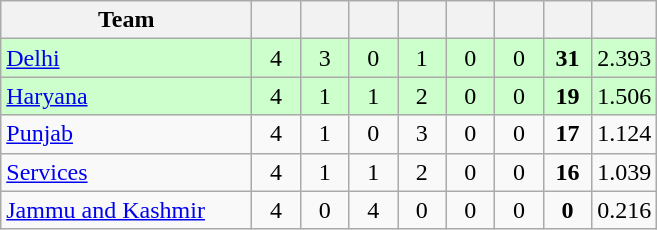<table class="wikitable" style="text-align:center">
<tr>
<th style="width:160px">Team</th>
<th style="width:25px"></th>
<th style="width:25px"></th>
<th style="width:25px"></th>
<th style="width:25px"></th>
<th style="width:25px"></th>
<th style="width:25px"></th>
<th style="width:25px"></th>
<th style="width:25px;"></th>
</tr>
<tr style="background:#cfc;">
<td style="text-align:left"><a href='#'>Delhi</a></td>
<td>4</td>
<td>3</td>
<td>0</td>
<td>1</td>
<td>0</td>
<td>0</td>
<td><strong>31</strong></td>
<td>2.393</td>
</tr>
<tr style="background:#cfc;">
<td style="text-align:left"><a href='#'>Haryana</a></td>
<td>4</td>
<td>1</td>
<td>1</td>
<td>2</td>
<td>0</td>
<td>0</td>
<td><strong>19</strong></td>
<td>1.506</td>
</tr>
<tr>
<td style="text-align:left"><a href='#'>Punjab</a></td>
<td>4</td>
<td>1</td>
<td>0</td>
<td>3</td>
<td>0</td>
<td>0</td>
<td><strong>17</strong></td>
<td>1.124</td>
</tr>
<tr>
<td style="text-align:left"><a href='#'>Services</a></td>
<td>4</td>
<td>1</td>
<td>1</td>
<td>2</td>
<td>0</td>
<td>0</td>
<td><strong>16</strong></td>
<td>1.039</td>
</tr>
<tr>
<td style="text-align:left"><a href='#'>Jammu and Kashmir</a></td>
<td>4</td>
<td>0</td>
<td>4</td>
<td>0</td>
<td>0</td>
<td>0</td>
<td><strong>0</strong></td>
<td>0.216</td>
</tr>
</table>
